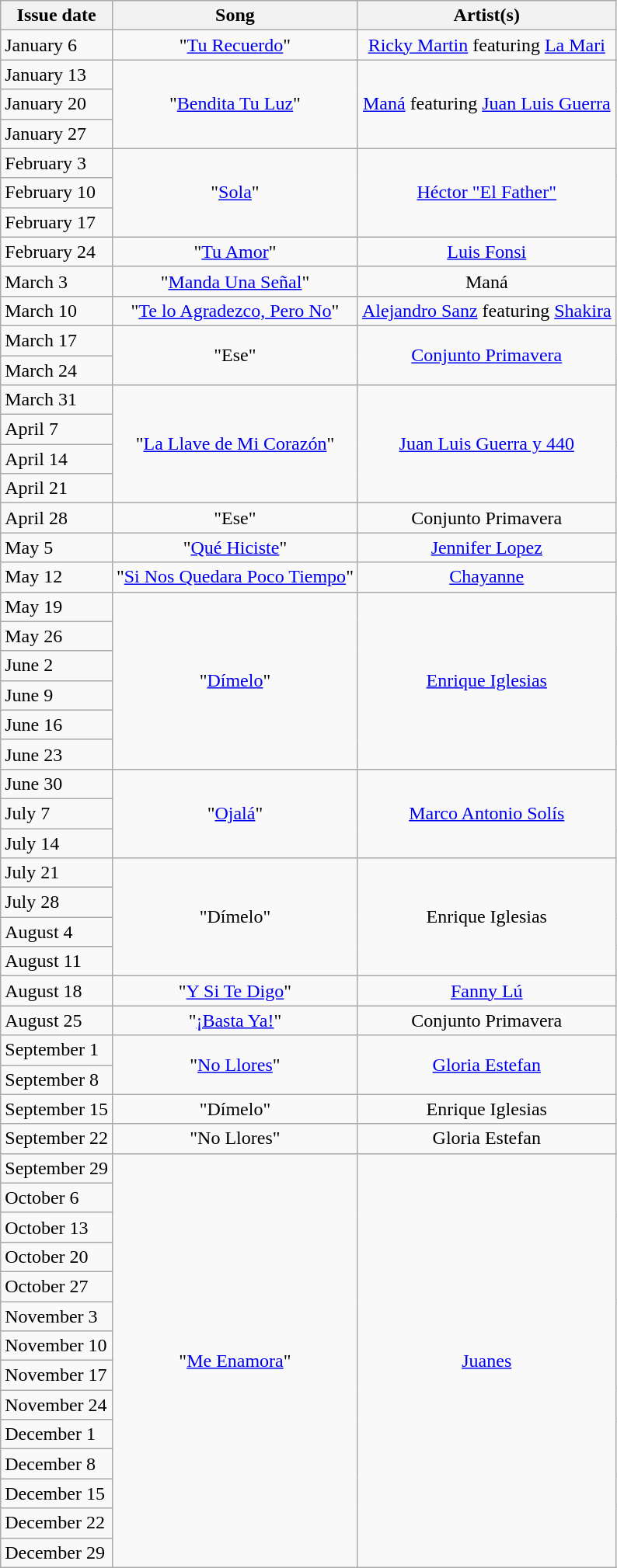<table class="wikitable">
<tr>
<th style="text-align: center;">Issue date</th>
<th style="text-align: center;">Song</th>
<th style="text-align: center;">Artist(s)</th>
</tr>
<tr>
<td>January 6</td>
<td style="text-align: center;">"<a href='#'>Tu Recuerdo</a>"</td>
<td style="text-align: center;"><a href='#'>Ricky Martin</a> featuring <a href='#'>La Mari</a></td>
</tr>
<tr>
<td>January 13</td>
<td style="text-align: center;" rowspan="3">"<a href='#'>Bendita Tu Luz</a>"</td>
<td style="text-align: center;" rowspan="3"><a href='#'>Maná</a> featuring <a href='#'>Juan Luis Guerra</a></td>
</tr>
<tr>
<td>January 20</td>
</tr>
<tr>
<td>January 27</td>
</tr>
<tr>
<td>February 3</td>
<td style="text-align: center;" rowspan="3">"<a href='#'>Sola</a>"</td>
<td style="text-align: center;" rowspan="3"><a href='#'>Héctor "El Father"</a></td>
</tr>
<tr>
<td>February 10</td>
</tr>
<tr>
<td>February 17</td>
</tr>
<tr>
<td>February 24</td>
<td style="text-align: center;">"<a href='#'>Tu Amor</a>"</td>
<td style="text-align: center;"><a href='#'>Luis Fonsi</a></td>
</tr>
<tr>
<td>March 3</td>
<td style="text-align: center;">"<a href='#'>Manda Una Señal</a>"</td>
<td style="text-align: center;">Maná</td>
</tr>
<tr>
<td>March 10</td>
<td style="text-align: center;">"<a href='#'>Te lo Agradezco, Pero No</a>"</td>
<td style="text-align: center;"><a href='#'>Alejandro Sanz</a> featuring <a href='#'>Shakira</a></td>
</tr>
<tr>
<td>March 17</td>
<td style="text-align: center;" rowspan="2">"Ese"</td>
<td style="text-align: center;" rowspan="2"><a href='#'>Conjunto Primavera</a></td>
</tr>
<tr>
<td>March 24</td>
</tr>
<tr>
<td>March 31</td>
<td style="text-align: center;" rowspan="4">"<a href='#'>La Llave de Mi Corazón</a>"</td>
<td style="text-align: center;" rowspan="4"><a href='#'>Juan Luis Guerra y 440</a></td>
</tr>
<tr>
<td>April 7</td>
</tr>
<tr>
<td>April 14</td>
</tr>
<tr>
<td>April 21</td>
</tr>
<tr>
<td>April 28</td>
<td style="text-align: center;">"Ese"</td>
<td style="text-align: center;">Conjunto Primavera</td>
</tr>
<tr>
<td>May 5</td>
<td style="text-align: center;">"<a href='#'>Qué Hiciste</a>"</td>
<td style="text-align: center;"><a href='#'>Jennifer Lopez</a></td>
</tr>
<tr>
<td>May 12</td>
<td style="text-align: center;">"<a href='#'>Si Nos Quedara Poco Tiempo</a>"</td>
<td style="text-align: center;"><a href='#'>Chayanne</a></td>
</tr>
<tr>
<td>May 19</td>
<td style="text-align: center;" rowspan="6">"<a href='#'>Dímelo</a>"</td>
<td style="text-align: center;" rowspan="6"><a href='#'>Enrique Iglesias</a></td>
</tr>
<tr>
<td>May 26</td>
</tr>
<tr>
<td>June 2</td>
</tr>
<tr>
<td>June 9</td>
</tr>
<tr>
<td>June 16</td>
</tr>
<tr>
<td>June 23</td>
</tr>
<tr>
<td>June 30</td>
<td style="text-align: center;" rowspan="3">"<a href='#'>Ojalá</a>"</td>
<td style="text-align: center;" rowspan="3"><a href='#'>Marco Antonio Solís</a></td>
</tr>
<tr>
<td>July 7</td>
</tr>
<tr>
<td>July 14</td>
</tr>
<tr>
<td>July 21</td>
<td style="text-align: center;" rowspan="4">"Dímelo"</td>
<td style="text-align: center;" rowspan="4">Enrique Iglesias</td>
</tr>
<tr>
<td>July 28</td>
</tr>
<tr>
<td>August 4</td>
</tr>
<tr>
<td>August 11</td>
</tr>
<tr>
<td>August 18</td>
<td style="text-align: center;">"<a href='#'>Y Si Te Digo</a>"</td>
<td style="text-align: center;"><a href='#'>Fanny Lú</a></td>
</tr>
<tr>
<td>August 25</td>
<td style="text-align: center;">"<a href='#'>¡Basta Ya!</a>"</td>
<td style="text-align: center;">Conjunto Primavera</td>
</tr>
<tr>
<td>September 1</td>
<td style="text-align: center;" rowspan="2">"<a href='#'>No Llores</a>"</td>
<td style="text-align: center;" rowspan="2"><a href='#'>Gloria Estefan</a></td>
</tr>
<tr>
<td>September 8</td>
</tr>
<tr>
<td>September 15</td>
<td style="text-align: center;">"Dímelo"</td>
<td style="text-align: center;">Enrique Iglesias</td>
</tr>
<tr>
<td>September 22</td>
<td style="text-align: center;">"No Llores"</td>
<td style="text-align: center;">Gloria Estefan</td>
</tr>
<tr>
<td>September 29</td>
<td style="text-align: center;" rowspan="14">"<a href='#'>Me Enamora</a>"</td>
<td style="text-align: center;" rowspan="14"><a href='#'>Juanes</a></td>
</tr>
<tr>
<td>October 6</td>
</tr>
<tr>
<td>October 13</td>
</tr>
<tr>
<td>October 20</td>
</tr>
<tr>
<td>October 27</td>
</tr>
<tr>
<td>November 3</td>
</tr>
<tr>
<td>November 10</td>
</tr>
<tr>
<td>November 17</td>
</tr>
<tr>
<td>November 24</td>
</tr>
<tr>
<td>December 1</td>
</tr>
<tr>
<td>December 8</td>
</tr>
<tr>
<td>December 15</td>
</tr>
<tr>
<td>December 22</td>
</tr>
<tr>
<td>December 29</td>
</tr>
</table>
